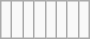<table class="wikitable">
<tr>
<td><br></td>
<td><br></td>
<td><br></td>
<td><br></td>
<td><br></td>
<td><br></td>
<td><br></td>
<td><br></td>
</tr>
</table>
